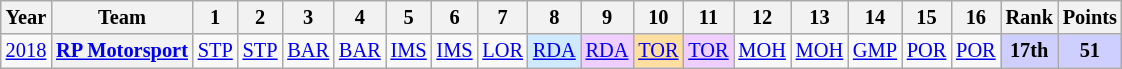<table class="wikitable" style="text-align:center; font-size:85%">
<tr>
<th>Year</th>
<th>Team</th>
<th>1</th>
<th>2</th>
<th>3</th>
<th>4</th>
<th>5</th>
<th>6</th>
<th>7</th>
<th>8</th>
<th>9</th>
<th>10</th>
<th>11</th>
<th>12</th>
<th>13</th>
<th>14</th>
<th>15</th>
<th>16</th>
<th>Rank</th>
<th>Points</th>
</tr>
<tr>
<td><a href='#'>2018</a></td>
<th nowrap><a href='#'>RP Motorsport</a></th>
<td><a href='#'>STP</a></td>
<td><a href='#'>STP</a></td>
<td><a href='#'>BAR</a></td>
<td><a href='#'>BAR</a></td>
<td><a href='#'>IMS</a></td>
<td><a href='#'>IMS</a></td>
<td><a href='#'>LOR</a></td>
<td style="background:#CFEAFF;"><a href='#'>RDA</a><br></td>
<td style="background:#EFCFFF;"><a href='#'>RDA</a><br></td>
<td style="background:#FFDF9F;"><a href='#'>TOR</a><br></td>
<td style="background:#EFCFFF;"><a href='#'>TOR</a><br></td>
<td><a href='#'>MOH</a></td>
<td><a href='#'>MOH</a></td>
<td><a href='#'>GMP</a></td>
<td><a href='#'>POR</a></td>
<td><a href='#'>POR</a></td>
<th style="background:#CFCFFF;">17th</th>
<th style="background:#CFCFFF;">51</th>
</tr>
</table>
